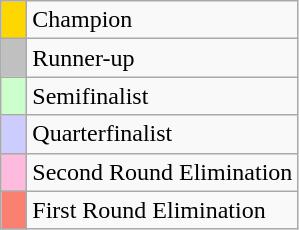<table class="wikitable">
<tr>
<td width=10px bgcolor="gold"></td>
<td>Champion</td>
</tr>
<tr>
<td width=10px bgcolor="silver"></td>
<td>Runner-up</td>
</tr>
<tr>
<td width=10px bgcolor="#ccffcc"></td>
<td>Semifinalist</td>
</tr>
<tr>
<td width=10px bgcolor="#ccccff"></td>
<td>Quarterfinalist</td>
</tr>
<tr>
<td width=10px bgcolor="#fbd"></td>
<td>Second Round Elimination</td>
</tr>
<tr>
<td width=10px bgcolor="#fa8072"></td>
<td>First Round Elimination</td>
</tr>
</table>
